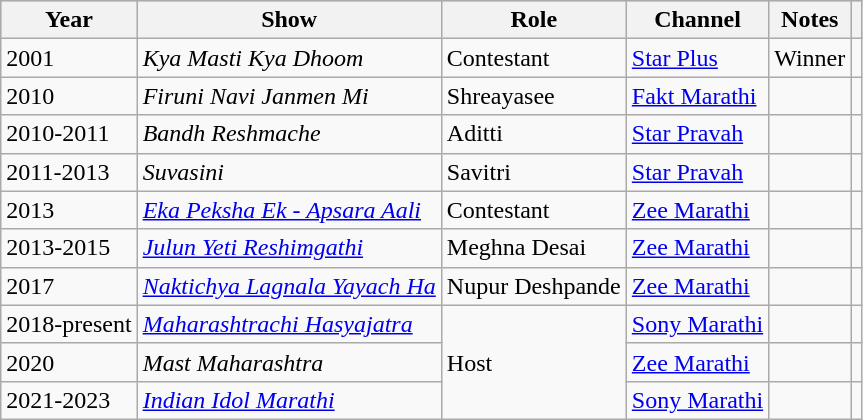<table class="wikitable">
<tr style="background:#ccc;">
<th>Year</th>
<th>Show</th>
<th>Role</th>
<th>Channel</th>
<th>Notes</th>
<th class="unsortable"></th>
</tr>
<tr>
<td>2001</td>
<td><em>Kya Masti Kya Dhoom</em></td>
<td>Contestant</td>
<td><a href='#'>Star Plus</a></td>
<td>Winner</td>
<td></td>
</tr>
<tr>
<td>2010</td>
<td><em>Firuni Navi Janmen Mi</em></td>
<td>Shreayasee</td>
<td><a href='#'>Fakt Marathi</a></td>
<td></td>
<td></td>
</tr>
<tr>
<td>2010-2011</td>
<td><em>Bandh Reshmache</em></td>
<td>Aditti</td>
<td><a href='#'>Star Pravah</a></td>
<td></td>
<td></td>
</tr>
<tr>
<td>2011-2013</td>
<td><em>Suvasini</em></td>
<td>Savitri</td>
<td><a href='#'>Star Pravah</a></td>
<td></td>
<td></td>
</tr>
<tr>
<td>2013</td>
<td><em><a href='#'>Eka Peksha Ek - Apsara Aali</a></em></td>
<td>Contestant</td>
<td><a href='#'>Zee Marathi</a></td>
<td></td>
<td></td>
</tr>
<tr>
<td>2013-2015</td>
<td><em><a href='#'>Julun Yeti Reshimgathi</a></em></td>
<td>Meghna Desai</td>
<td><a href='#'>Zee Marathi</a></td>
<td></td>
<td></td>
</tr>
<tr>
<td>2017</td>
<td><em><a href='#'>Naktichya Lagnala Yayach Ha</a></em></td>
<td>Nupur Deshpande</td>
<td><a href='#'>Zee Marathi</a></td>
<td></td>
<td></td>
</tr>
<tr>
<td>2018-present</td>
<td><em><a href='#'>Maharashtrachi Hasyajatra</a></em></td>
<td rowspan="3">Host</td>
<td><a href='#'>Sony Marathi</a></td>
<td></td>
<td></td>
</tr>
<tr>
<td>2020</td>
<td><em>Mast Maharashtra</em></td>
<td><a href='#'>Zee Marathi</a></td>
<td></td>
<td></td>
</tr>
<tr>
<td>2021-2023</td>
<td><em><a href='#'>Indian Idol Marathi</a></em></td>
<td><a href='#'>Sony Marathi</a></td>
<td></td>
<td></td>
</tr>
</table>
